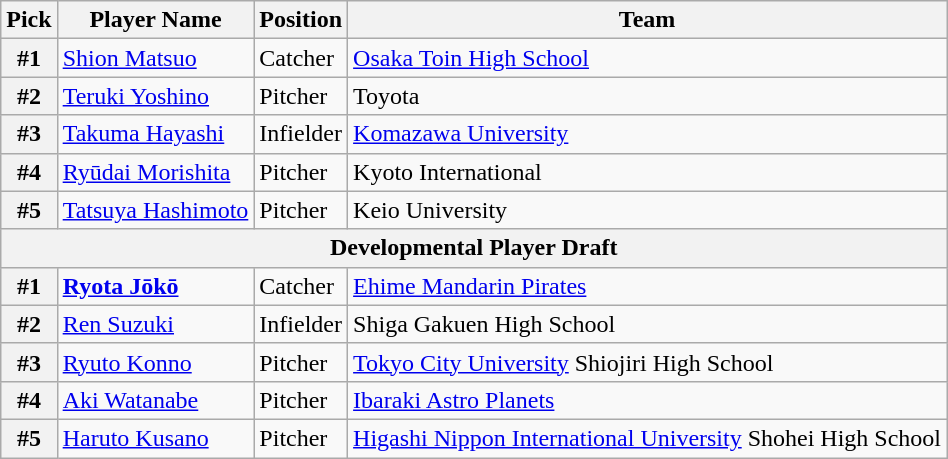<table class="wikitable">
<tr>
<th>Pick</th>
<th>Player Name</th>
<th>Position</th>
<th>Team</th>
</tr>
<tr>
<th>#1</th>
<td><a href='#'>Shion Matsuo</a></td>
<td>Catcher</td>
<td><a href='#'>Osaka Toin High School</a></td>
</tr>
<tr>
<th>#2</th>
<td><a href='#'>Teruki Yoshino</a></td>
<td>Pitcher</td>
<td>Toyota</td>
</tr>
<tr>
<th>#3</th>
<td><a href='#'>Takuma Hayashi</a></td>
<td>Infielder</td>
<td><a href='#'>Komazawa University</a></td>
</tr>
<tr>
<th>#4</th>
<td><a href='#'>Ryūdai Morishita</a></td>
<td>Pitcher</td>
<td>Kyoto International</td>
</tr>
<tr>
<th>#5</th>
<td><a href='#'>Tatsuya Hashimoto</a></td>
<td>Pitcher</td>
<td>Keio University</td>
</tr>
<tr>
<th colspan="5">Developmental Player Draft</th>
</tr>
<tr>
<th>#1</th>
<td><strong><a href='#'>Ryota Jōkō</a></strong></td>
<td>Catcher</td>
<td><a href='#'>Ehime Mandarin Pirates</a></td>
</tr>
<tr>
<th>#2</th>
<td><a href='#'>Ren Suzuki</a></td>
<td>Infielder</td>
<td>Shiga Gakuen High School</td>
</tr>
<tr>
<th>#3</th>
<td><a href='#'>Ryuto Konno</a></td>
<td>Pitcher</td>
<td><a href='#'>Tokyo City University</a> Shiojiri High School</td>
</tr>
<tr>
<th>#4</th>
<td><a href='#'>Aki Watanabe</a></td>
<td>Pitcher</td>
<td><a href='#'>Ibaraki Astro Planets</a></td>
</tr>
<tr>
<th>#5</th>
<td><a href='#'>Haruto Kusano</a></td>
<td>Pitcher</td>
<td><a href='#'>Higashi Nippon International University</a> Shohei High School</td>
</tr>
</table>
